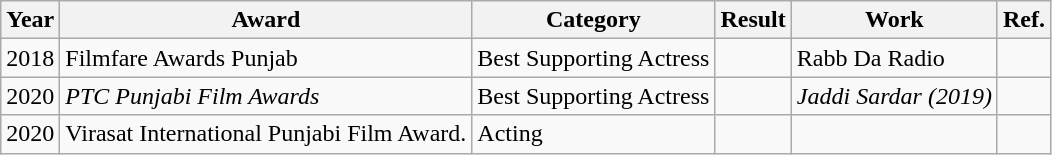<table class="wikitable">
<tr>
<th>Year</th>
<th>Award</th>
<th>Category</th>
<th>Result</th>
<th>Work</th>
<th>Ref.</th>
</tr>
<tr>
<td>2018</td>
<td>Filmfare Awards Punjab</td>
<td>Best Supporting Actress</td>
<td></td>
<td>Rabb Da Radio</td>
<td></td>
</tr>
<tr>
<td>2020</td>
<td><em>PTC Punjabi Film Awards</em></td>
<td>Best Supporting Actress</td>
<td></td>
<td><em>Jaddi Sardar (2019)</em></td>
<td></td>
</tr>
<tr>
<td>2020</td>
<td>Virasat International Punjabi Film Award.</td>
<td>Acting</td>
<td></td>
<td></td>
<td></td>
</tr>
</table>
